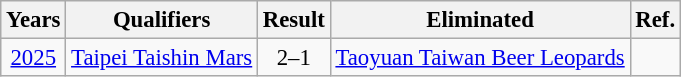<table class="wikitable" style="font-size: 95%; text-align:center;">
<tr>
<th>Years</th>
<th>Qualifiers</th>
<th>Result</th>
<th>Eliminated</th>
<th>Ref.</th>
</tr>
<tr>
<td><a href='#'>2025</a></td>
<td><a href='#'>Taipei Taishin Mars</a></td>
<td>2–1</td>
<td><a href='#'>Taoyuan Taiwan Beer Leopards</a></td>
<td></td>
</tr>
</table>
